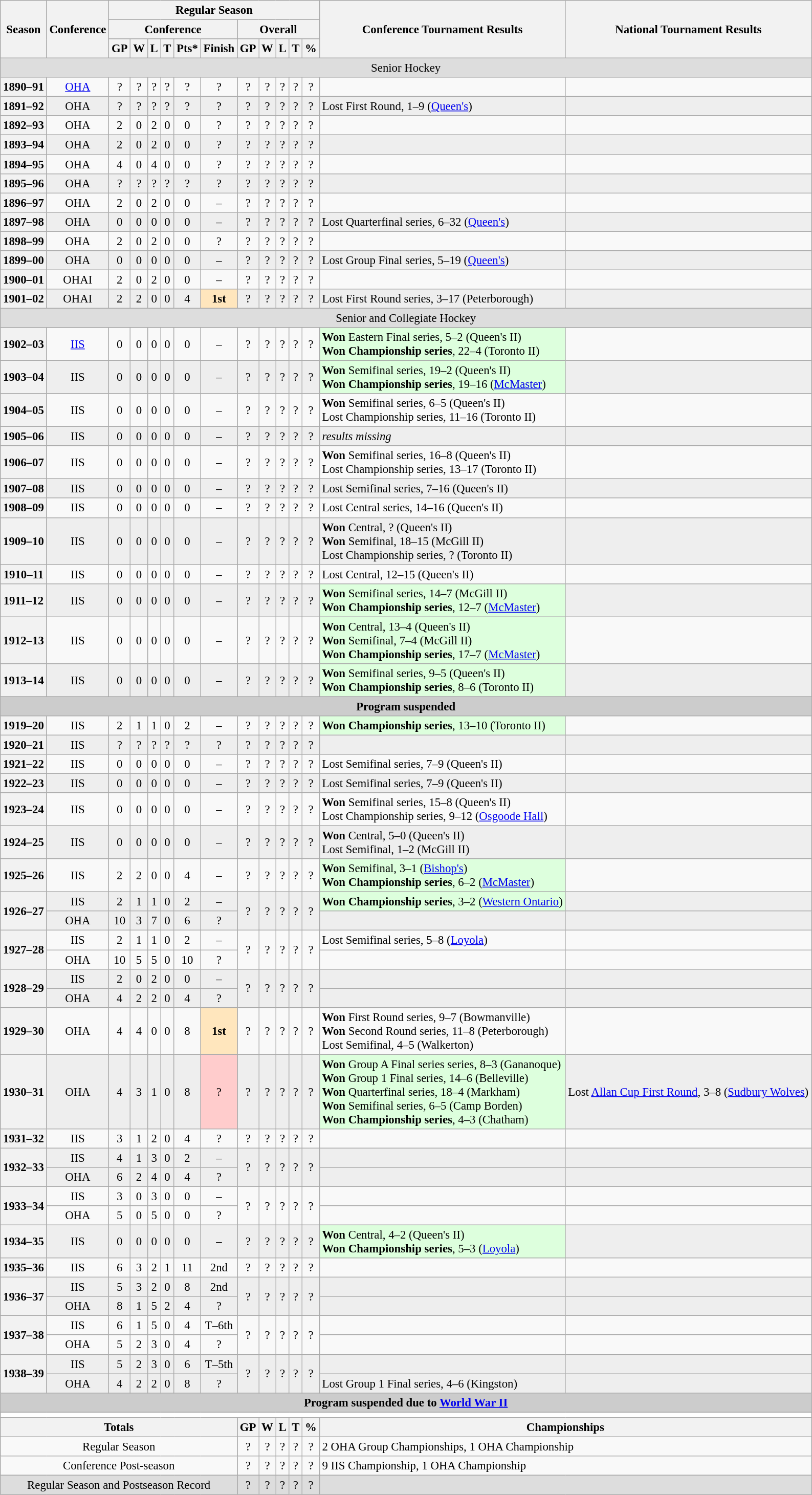<table class="wikitable" style="text-align: center; font-size: 95%">
<tr>
<th rowspan="3">Season</th>
<th rowspan="3">Conference</th>
<th colspan="11">Regular Season</th>
<th rowspan="3">Conference Tournament Results</th>
<th rowspan="3">National Tournament Results</th>
</tr>
<tr>
<th colspan="6">Conference</th>
<th colspan="5">Overall</th>
</tr>
<tr>
<th>GP</th>
<th>W</th>
<th>L</th>
<th>T</th>
<th>Pts*</th>
<th>Finish</th>
<th>GP</th>
<th>W</th>
<th>L</th>
<th>T</th>
<th>%</th>
</tr>
<tr>
<td style="background:#dddddd;" colspan="18">Senior Hockey</td>
</tr>
<tr>
<th>1890–91</th>
<td><a href='#'>OHA</a></td>
<td>?</td>
<td>?</td>
<td>?</td>
<td>?</td>
<td>?</td>
<td>?</td>
<td>?</td>
<td>?</td>
<td>?</td>
<td>?</td>
<td>?</td>
<td align="left"></td>
<td align="left"></td>
</tr>
<tr bgcolor=eeeeee>
<th>1891–92</th>
<td>OHA</td>
<td>?</td>
<td>?</td>
<td>?</td>
<td>?</td>
<td>?</td>
<td>?</td>
<td>?</td>
<td>?</td>
<td>?</td>
<td>?</td>
<td>?</td>
<td align="left">Lost First Round, 1–9 (<a href='#'>Queen's</a>)</td>
<td align="left"></td>
</tr>
<tr>
<th>1892–93</th>
<td>OHA</td>
<td>2</td>
<td>0</td>
<td>2</td>
<td>0</td>
<td>0</td>
<td>?</td>
<td>?</td>
<td>?</td>
<td>?</td>
<td>?</td>
<td>?</td>
<td align="left"></td>
<td align="left"></td>
</tr>
<tr bgcolor=eeeeee>
<th>1893–94</th>
<td>OHA</td>
<td>2</td>
<td>0</td>
<td>2</td>
<td>0</td>
<td>0</td>
<td>?</td>
<td>?</td>
<td>?</td>
<td>?</td>
<td>?</td>
<td>?</td>
<td align="left"></td>
<td align="left"></td>
</tr>
<tr>
<th>1894–95</th>
<td>OHA</td>
<td>4</td>
<td>0</td>
<td>4</td>
<td>0</td>
<td>0</td>
<td>?</td>
<td>?</td>
<td>?</td>
<td>?</td>
<td>?</td>
<td>?</td>
<td align="left"></td>
<td align="left"></td>
</tr>
<tr bgcolor=eeeeee>
<th>1895–96</th>
<td>OHA</td>
<td>?</td>
<td>?</td>
<td>?</td>
<td>?</td>
<td>?</td>
<td>?</td>
<td>?</td>
<td>?</td>
<td>?</td>
<td>?</td>
<td>?</td>
<td align="left"></td>
<td align="left"></td>
</tr>
<tr>
<th>1896–97</th>
<td>OHA</td>
<td>2</td>
<td>0</td>
<td>2</td>
<td>0</td>
<td>0</td>
<td>–</td>
<td>?</td>
<td>?</td>
<td>?</td>
<td>?</td>
<td>?</td>
<td align="left"></td>
<td align="left"></td>
</tr>
<tr bgcolor=eeeeee>
<th>1897–98</th>
<td>OHA</td>
<td>0</td>
<td>0</td>
<td>0</td>
<td>0</td>
<td>0</td>
<td>–</td>
<td>?</td>
<td>?</td>
<td>?</td>
<td>?</td>
<td>?</td>
<td align="left">Lost Quarterfinal series, 6–32 (<a href='#'>Queen's</a>)</td>
<td align="left"></td>
</tr>
<tr>
<th>1898–99</th>
<td>OHA</td>
<td>2</td>
<td>0</td>
<td>2</td>
<td>0</td>
<td>0</td>
<td>?</td>
<td>?</td>
<td>?</td>
<td>?</td>
<td>?</td>
<td>?</td>
<td align="left"></td>
<td align="left"></td>
</tr>
<tr bgcolor=eeeeee>
<th>1899–00</th>
<td>OHA</td>
<td>0</td>
<td>0</td>
<td>0</td>
<td>0</td>
<td>0</td>
<td>–</td>
<td>?</td>
<td>?</td>
<td>?</td>
<td>?</td>
<td>?</td>
<td align="left">Lost Group Final series, 5–19 (<a href='#'>Queen's</a>)</td>
<td align="left"></td>
</tr>
<tr>
<th>1900–01</th>
<td>OHAI</td>
<td>2</td>
<td>0</td>
<td>2</td>
<td>0</td>
<td>0</td>
<td>–</td>
<td>?</td>
<td>?</td>
<td>?</td>
<td>?</td>
<td>?</td>
<td align="left"></td>
<td align="left"></td>
</tr>
<tr bgcolor=eeeeee>
<th>1901–02</th>
<td>OHAI</td>
<td>2</td>
<td>2</td>
<td>0</td>
<td>0</td>
<td>4</td>
<td style="background: #FFE6BD;"><strong>1st</strong></td>
<td>?</td>
<td>?</td>
<td>?</td>
<td>?</td>
<td>?</td>
<td align="left">Lost First Round series, 3–17 (Peterborough)</td>
<td align="left"></td>
</tr>
<tr>
<td style="background:#dddddd;" colspan="18">Senior and Collegiate Hockey</td>
</tr>
<tr>
<th>1902–03</th>
<td><a href='#'>IIS</a></td>
<td>0</td>
<td>0</td>
<td>0</td>
<td>0</td>
<td>0</td>
<td>–</td>
<td>?</td>
<td>?</td>
<td>?</td>
<td>?</td>
<td>?</td>
<td style="background: #ddffdd;" align="left"><strong>Won</strong> Eastern Final series, 5–2 (Queen's II)<br><strong>Won Championship series</strong>, 22–4 (Toronto II)</td>
<td align="left"></td>
</tr>
<tr bgcolor=eeeeee>
<th>1903–04</th>
<td>IIS</td>
<td>0</td>
<td>0</td>
<td>0</td>
<td>0</td>
<td>0</td>
<td>–</td>
<td>?</td>
<td>?</td>
<td>?</td>
<td>?</td>
<td>?</td>
<td style="background: #ddffdd;" align="left"><strong>Won</strong> Semifinal series, 19–2 (Queen's II)<br><strong>Won Championship series</strong>, 19–16 (<a href='#'>McMaster</a>)</td>
<td align="left"></td>
</tr>
<tr>
<th>1904–05</th>
<td>IIS</td>
<td>0</td>
<td>0</td>
<td>0</td>
<td>0</td>
<td>0</td>
<td>–</td>
<td>?</td>
<td>?</td>
<td>?</td>
<td>?</td>
<td>?</td>
<td align="left"><strong>Won</strong> Semifinal series, 6–5 (Queen's II)<br>Lost Championship series, 11–16 (Toronto II)</td>
<td align="left"></td>
</tr>
<tr bgcolor=eeeeee>
<th>1905–06</th>
<td>IIS</td>
<td>0</td>
<td>0</td>
<td>0</td>
<td>0</td>
<td>0</td>
<td>–</td>
<td>?</td>
<td>?</td>
<td>?</td>
<td>?</td>
<td>?</td>
<td align="left"><em>results missing</em></td>
<td align="left"></td>
</tr>
<tr>
<th>1906–07</th>
<td>IIS</td>
<td>0</td>
<td>0</td>
<td>0</td>
<td>0</td>
<td>0</td>
<td>–</td>
<td>?</td>
<td>?</td>
<td>?</td>
<td>?</td>
<td>?</td>
<td align="left"><strong>Won</strong> Semifinal series, 16–8 (Queen's II)<br>Lost Championship series, 13–17 (Toronto II)</td>
<td align="left"></td>
</tr>
<tr bgcolor=eeeeee>
<th>1907–08</th>
<td>IIS</td>
<td>0</td>
<td>0</td>
<td>0</td>
<td>0</td>
<td>0</td>
<td>–</td>
<td>?</td>
<td>?</td>
<td>?</td>
<td>?</td>
<td>?</td>
<td align="left">Lost Semifinal series, 7–16 (Queen's II)</td>
<td align="left"></td>
</tr>
<tr>
<th>1908–09</th>
<td>IIS</td>
<td>0</td>
<td>0</td>
<td>0</td>
<td>0</td>
<td>0</td>
<td>–</td>
<td>?</td>
<td>?</td>
<td>?</td>
<td>?</td>
<td>?</td>
<td align="left">Lost Central series, 14–16 (Queen's II)</td>
<td align="left"></td>
</tr>
<tr bgcolor=eeeeee>
<th>1909–10</th>
<td>IIS</td>
<td>0</td>
<td>0</td>
<td>0</td>
<td>0</td>
<td>0</td>
<td>–</td>
<td>?</td>
<td>?</td>
<td>?</td>
<td>?</td>
<td>?</td>
<td align="left"><strong>Won</strong> Central, ? (Queen's II)<br><strong>Won</strong> Semifinal, 18–15 (McGill II)<br>Lost Championship series, ? (Toronto II)</td>
<td align="left"></td>
</tr>
<tr>
<th>1910–11</th>
<td>IIS</td>
<td>0</td>
<td>0</td>
<td>0</td>
<td>0</td>
<td>0</td>
<td>–</td>
<td>?</td>
<td>?</td>
<td>?</td>
<td>?</td>
<td>?</td>
<td align="left">Lost Central, 12–15 (Queen's II)</td>
<td align="left"></td>
</tr>
<tr bgcolor=eeeeee>
<th>1911–12</th>
<td>IIS</td>
<td>0</td>
<td>0</td>
<td>0</td>
<td>0</td>
<td>0</td>
<td>–</td>
<td>?</td>
<td>?</td>
<td>?</td>
<td>?</td>
<td>?</td>
<td style="background: #ddffdd;" align="left"><strong>Won</strong> Semifinal series, 14–7 (McGill II)<br><strong>Won Championship series</strong>, 12–7 (<a href='#'>McMaster</a>)</td>
<td align="left"></td>
</tr>
<tr>
<th>1912–13</th>
<td>IIS</td>
<td>0</td>
<td>0</td>
<td>0</td>
<td>0</td>
<td>0</td>
<td>–</td>
<td>?</td>
<td>?</td>
<td>?</td>
<td>?</td>
<td>?</td>
<td style="background: #ddffdd;" align="left"><strong>Won</strong> Central, 13–4 (Queen's II)<br><strong>Won</strong> Semifinal, 7–4 (McGill II)<br><strong>Won Championship series</strong>, 17–7 (<a href='#'>McMaster</a>)</td>
<td align="left"></td>
</tr>
<tr bgcolor=eeeeee>
<th>1913–14</th>
<td>IIS</td>
<td>0</td>
<td>0</td>
<td>0</td>
<td>0</td>
<td>0</td>
<td>–</td>
<td>?</td>
<td>?</td>
<td>?</td>
<td>?</td>
<td>?</td>
<td style="background: #ddffdd;" align="left"><strong>Won</strong> Semifinal series, 9–5 (Queen's II)<br><strong>Won Championship series</strong>, 8–6 (Toronto II)</td>
<td align="left"></td>
</tr>
<tr>
<td bgcolor=cccccc colspan="18"><strong>Program suspended</strong></td>
</tr>
<tr>
<th>1919–20</th>
<td>IIS</td>
<td>2</td>
<td>1</td>
<td>1</td>
<td>0</td>
<td>2</td>
<td>–</td>
<td>?</td>
<td>?</td>
<td>?</td>
<td>?</td>
<td>?</td>
<td style="background: #ddffdd;" align="left"><strong>Won Championship series</strong>, 13–10 (Toronto II)</td>
<td align="left"></td>
</tr>
<tr bgcolor=eeeeee>
<th>1920–21</th>
<td>IIS</td>
<td>?</td>
<td>?</td>
<td>?</td>
<td>?</td>
<td>?</td>
<td>?</td>
<td>?</td>
<td>?</td>
<td>?</td>
<td>?</td>
<td>?</td>
<td align="left"></td>
<td align="left"></td>
</tr>
<tr>
<th>1921–22</th>
<td>IIS</td>
<td>0</td>
<td>0</td>
<td>0</td>
<td>0</td>
<td>0</td>
<td>–</td>
<td>?</td>
<td>?</td>
<td>?</td>
<td>?</td>
<td>?</td>
<td align="left">Lost Semifinal series, 7–9 (Queen's II)</td>
<td align="left"></td>
</tr>
<tr bgcolor=eeeeee>
<th>1922–23</th>
<td>IIS</td>
<td>0</td>
<td>0</td>
<td>0</td>
<td>0</td>
<td>0</td>
<td>–</td>
<td>?</td>
<td>?</td>
<td>?</td>
<td>?</td>
<td>?</td>
<td align="left">Lost Semifinal series, 7–9 (Queen's II)</td>
<td align="left"></td>
</tr>
<tr>
<th>1923–24</th>
<td>IIS</td>
<td>0</td>
<td>0</td>
<td>0</td>
<td>0</td>
<td>0</td>
<td>–</td>
<td>?</td>
<td>?</td>
<td>?</td>
<td>?</td>
<td>?</td>
<td align="left"><strong>Won</strong> Semifinal series, 15–8 (Queen's II)<br>Lost Championship series, 9–12 (<a href='#'>Osgoode Hall</a>)</td>
<td align="left"></td>
</tr>
<tr bgcolor=eeeeee>
<th>1924–25</th>
<td>IIS</td>
<td>0</td>
<td>0</td>
<td>0</td>
<td>0</td>
<td>0</td>
<td>–</td>
<td>?</td>
<td>?</td>
<td>?</td>
<td>?</td>
<td>?</td>
<td align="left"><strong>Won</strong> Central, 5–0 (Queen's II)<br>Lost Semifinal, 1–2 (McGill II)</td>
<td align="left"></td>
</tr>
<tr>
<th>1925–26</th>
<td>IIS</td>
<td>2</td>
<td>2</td>
<td>0</td>
<td>0</td>
<td>4</td>
<td>–</td>
<td>?</td>
<td>?</td>
<td>?</td>
<td>?</td>
<td>?</td>
<td style="background: #ddffdd;" align="left"><strong>Won</strong> Semifinal, 3–1 (<a href='#'>Bishop's</a>)<br><strong>Won Championship series</strong>, 6–2 (<a href='#'>McMaster</a>)</td>
<td align="left"></td>
</tr>
<tr bgcolor=eeeeee>
<th rowspan=2>1926–27</th>
<td>IIS</td>
<td>2</td>
<td>1</td>
<td>1</td>
<td>0</td>
<td>2</td>
<td>–</td>
<td rowspan=2>?</td>
<td rowspan=2>?</td>
<td rowspan=2>?</td>
<td rowspan=2>?</td>
<td rowspan=2>?</td>
<td style="background: #ddffdd;" align="left"><strong>Won Championship series</strong>, 3–2 (<a href='#'>Western Ontario</a>)</td>
<td align="left"></td>
</tr>
<tr bgcolor=eeeeee>
<td>OHA</td>
<td>10</td>
<td>3</td>
<td>7</td>
<td>0</td>
<td>6</td>
<td>?</td>
<td align="left"></td>
<td align="left"></td>
</tr>
<tr>
<th rowspan=2>1927–28</th>
<td>IIS</td>
<td>2</td>
<td>1</td>
<td>1</td>
<td>0</td>
<td>2</td>
<td>–</td>
<td rowspan=2>?</td>
<td rowspan=2>?</td>
<td rowspan=2>?</td>
<td rowspan=2>?</td>
<td rowspan=2>?</td>
<td align="left">Lost Semifinal series, 5–8 (<a href='#'>Loyola</a>)</td>
<td align="left"></td>
</tr>
<tr>
<td>OHA</td>
<td>10</td>
<td>5</td>
<td>5</td>
<td>0</td>
<td>10</td>
<td>?</td>
<td align="left"></td>
<td align="left"></td>
</tr>
<tr bgcolor=eeeeee>
<th rowspan=2>1928–29</th>
<td>IIS</td>
<td>2</td>
<td>0</td>
<td>2</td>
<td>0</td>
<td>0</td>
<td>–</td>
<td rowspan=2>?</td>
<td rowspan=2>?</td>
<td rowspan=2>?</td>
<td rowspan=2>?</td>
<td rowspan=2>?</td>
<td align="left"></td>
<td align="left"></td>
</tr>
<tr bgcolor=eeeeee>
<td>OHA</td>
<td>4</td>
<td>2</td>
<td>2</td>
<td>0</td>
<td>4</td>
<td>?</td>
<td align="left"></td>
<td align="left"></td>
</tr>
<tr>
<th>1929–30</th>
<td>OHA</td>
<td>4</td>
<td>4</td>
<td>0</td>
<td>0</td>
<td>8</td>
<td style="background: #FFE6BD;"><strong>1st</strong></td>
<td>?</td>
<td>?</td>
<td>?</td>
<td>?</td>
<td>?</td>
<td align="left"><strong>Won</strong> First Round series, 9–7 (Bowmanville)<br><strong>Won</strong> Second Round series, 11–8 (Peterborough)<br>Lost Semifinal, 4–5 (Walkerton)</td>
<td align="left"></td>
</tr>
<tr bgcolor=eeeeee>
<th>1930–31</th>
<td>OHA</td>
<td>4</td>
<td>3</td>
<td>1</td>
<td>0</td>
<td>8</td>
<td style="background: #FFCCCC;">?</td>
<td>?</td>
<td>?</td>
<td>?</td>
<td>?</td>
<td>?</td>
<td style="background: #ddffdd;" align="left"><strong>Won</strong> Group A Final series series, 8–3 (Gananoque)<br><strong>Won</strong> Group 1 Final series, 14–6 (Belleville)<br><strong>Won</strong> Quarterfinal series, 18–4 (Markham)<br><strong>Won</strong> Semifinal series, 6–5 (Camp Borden)<br><strong>Won Championship series</strong>, 4–3 (Chatham)</td>
<td align="left">Lost <a href='#'>Allan Cup First Round</a>, 3–8 (<a href='#'>Sudbury Wolves</a>)</td>
</tr>
<tr>
<th>1931–32</th>
<td>IIS</td>
<td>3</td>
<td>1</td>
<td>2</td>
<td>0</td>
<td>4</td>
<td>?</td>
<td>?</td>
<td>?</td>
<td>?</td>
<td>?</td>
<td>?</td>
<td align="left"></td>
<td align="left"></td>
</tr>
<tr bgcolor=eeeeee>
<th rowspan=2>1932–33</th>
<td>IIS</td>
<td>4</td>
<td>1</td>
<td>3</td>
<td>0</td>
<td>2</td>
<td>–</td>
<td rowspan=2>?</td>
<td rowspan=2>?</td>
<td rowspan=2>?</td>
<td rowspan=2>?</td>
<td rowspan=2>?</td>
<td align="left"></td>
<td align="left"></td>
</tr>
<tr bgcolor=eeeeee>
<td>OHA</td>
<td>6</td>
<td>2</td>
<td>4</td>
<td>0</td>
<td>4</td>
<td>?</td>
<td align="left"></td>
<td align="left"></td>
</tr>
<tr>
<th rowspan=2>1933–34</th>
<td>IIS</td>
<td>3</td>
<td>0</td>
<td>3</td>
<td>0</td>
<td>0</td>
<td>–</td>
<td rowspan=2>?</td>
<td rowspan=2>?</td>
<td rowspan=2>?</td>
<td rowspan=2>?</td>
<td rowspan=2>?</td>
<td align="left"></td>
<td align="left"></td>
</tr>
<tr>
<td>OHA</td>
<td>5</td>
<td>0</td>
<td>5</td>
<td>0</td>
<td>0</td>
<td>?</td>
<td align="left"></td>
<td align="left"></td>
</tr>
<tr bgcolor=eeeeee>
<th>1934–35</th>
<td>IIS</td>
<td>0</td>
<td>0</td>
<td>0</td>
<td>0</td>
<td>0</td>
<td>–</td>
<td>?</td>
<td>?</td>
<td>?</td>
<td>?</td>
<td>?</td>
<td style="background: #ddffdd;" align="left"><strong>Won</strong> Central, 4–2 (Queen's II)<br><strong>Won Championship series</strong>, 5–3 (<a href='#'>Loyola</a>)</td>
<td align="left"></td>
</tr>
<tr>
<th>1935–36</th>
<td>IIS</td>
<td>6</td>
<td>3</td>
<td>2</td>
<td>1</td>
<td>11</td>
<td>2nd</td>
<td>?</td>
<td>?</td>
<td>?</td>
<td>?</td>
<td>?</td>
<td align="left"></td>
<td align="left"></td>
</tr>
<tr bgcolor=eeeeee>
<th rowspan=2>1936–37</th>
<td>IIS</td>
<td>5</td>
<td>3</td>
<td>2</td>
<td>0</td>
<td>8</td>
<td>2nd</td>
<td rowspan=2>?</td>
<td rowspan=2>?</td>
<td rowspan=2>?</td>
<td rowspan=2>?</td>
<td rowspan=2>?</td>
<td align="left"></td>
<td align="left"></td>
</tr>
<tr bgcolor=eeeeee>
<td>OHA</td>
<td>8</td>
<td>1</td>
<td>5</td>
<td>2</td>
<td>4</td>
<td>?</td>
<td align="left"></td>
<td align="left"></td>
</tr>
<tr>
<th rowspan=2>1937–38</th>
<td>IIS</td>
<td>6</td>
<td>1</td>
<td>5</td>
<td>0</td>
<td>4</td>
<td>T–6th</td>
<td rowspan=2>?</td>
<td rowspan=2>?</td>
<td rowspan=2>?</td>
<td rowspan=2>?</td>
<td rowspan=2>?</td>
<td align="left"></td>
<td align="left"></td>
</tr>
<tr>
<td>OHA</td>
<td>5</td>
<td>2</td>
<td>3</td>
<td>0</td>
<td>4</td>
<td>?</td>
<td align="left"></td>
<td align="left"></td>
</tr>
<tr bgcolor=eeeeee>
<th rowspan=2>1938–39</th>
<td>IIS</td>
<td>5</td>
<td>2</td>
<td>3</td>
<td>0</td>
<td>6</td>
<td>T–5th</td>
<td rowspan=2>?</td>
<td rowspan=2>?</td>
<td rowspan=2>?</td>
<td rowspan=2>?</td>
<td rowspan=2>?</td>
<td align="left"></td>
<td align="left"></td>
</tr>
<tr bgcolor=eeeeee>
<td>OHA</td>
<td>4</td>
<td>2</td>
<td>2</td>
<td>0</td>
<td>8</td>
<td>?</td>
<td align="left">Lost Group 1 Final series, 4–6 (Kingston)</td>
<td align="left"></td>
</tr>
<tr>
<td bgcolor=cccccc colspan="18"><strong>Program suspended due to <a href='#'>World War II</a></strong></td>
</tr>
<tr>
</tr>
<tr ->
</tr>
<tr>
<td colspan="15" style="background:#fff;"></td>
</tr>
<tr>
<th colspan="8">Totals</th>
<th>GP</th>
<th>W</th>
<th>L</th>
<th>T</th>
<th>%</th>
<th colspan="2">Championships</th>
</tr>
<tr>
<td colspan="8">Regular Season</td>
<td>?</td>
<td>?</td>
<td>?</td>
<td>?</td>
<td>?</td>
<td colspan="2" align="left">2 OHA Group Championships, 1 OHA Championship</td>
</tr>
<tr>
<td colspan="8">Conference Post-season</td>
<td>?</td>
<td>?</td>
<td>?</td>
<td>?</td>
<td>?</td>
<td colspan="2" align="left">9 IIS Championship, 1 OHA Championship</td>
</tr>
<tr bgcolor=dddddd>
<td colspan="8">Regular Season and Postseason Record</td>
<td>?</td>
<td>?</td>
<td>?</td>
<td>?</td>
<td>?</td>
<td colspan="2" align="left"></td>
</tr>
</table>
